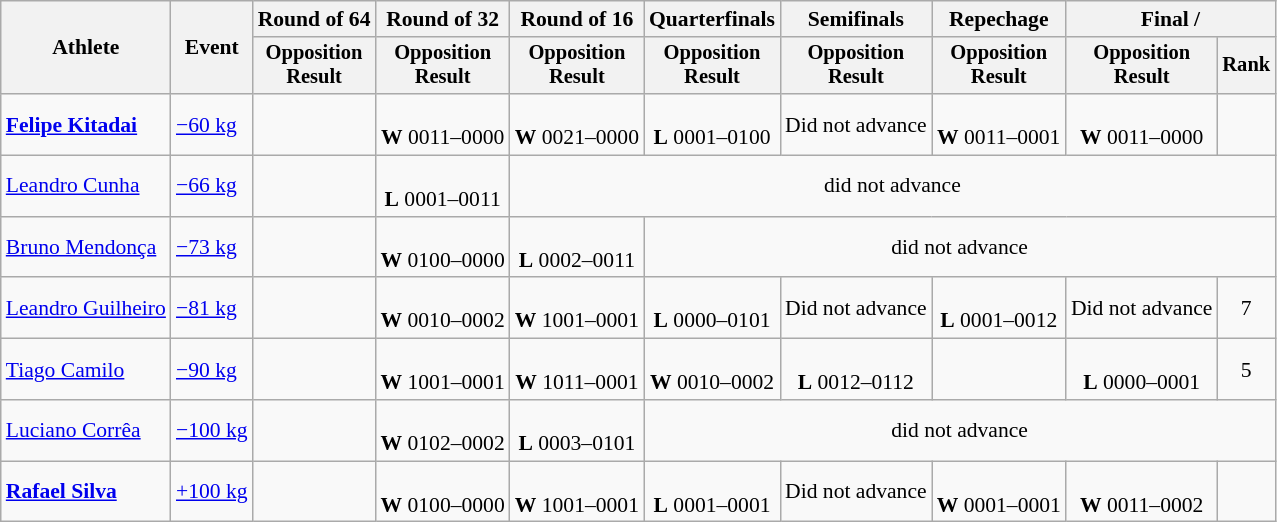<table class="wikitable" style="font-size:90%">
<tr>
<th rowspan="2">Athlete</th>
<th rowspan="2">Event</th>
<th>Round of 64</th>
<th>Round of 32</th>
<th>Round of 16</th>
<th>Quarterfinals</th>
<th>Semifinals</th>
<th>Repechage</th>
<th colspan=2>Final / </th>
</tr>
<tr style="font-size:95%">
<th>Opposition<br>Result</th>
<th>Opposition<br>Result</th>
<th>Opposition<br>Result</th>
<th>Opposition<br>Result</th>
<th>Opposition<br>Result</th>
<th>Opposition<br>Result</th>
<th>Opposition<br>Result</th>
<th>Rank</th>
</tr>
<tr align=center>
<td align=left><strong><a href='#'>Felipe Kitadai</a></strong></td>
<td align=left><a href='#'>−60 kg</a></td>
<td></td>
<td><br><strong>W</strong> 0011–0000</td>
<td><br><strong>W</strong> 0021–0000</td>
<td><br><strong>L</strong> 0001–0100</td>
<td>Did not advance</td>
<td><br><strong>W</strong> 0011–0001</td>
<td><br><strong>W</strong> 0011–0000</td>
<td></td>
</tr>
<tr align=center>
<td align=left><a href='#'>Leandro Cunha</a></td>
<td align=left><a href='#'>−66 kg</a></td>
<td></td>
<td><br><strong>L</strong> 0001–0011</td>
<td colspan=6>did not advance</td>
</tr>
<tr align=center>
<td align=left><a href='#'>Bruno Mendonça</a></td>
<td align=left><a href='#'>−73 kg</a></td>
<td></td>
<td><br><strong>W</strong> 0100–0000</td>
<td><br><strong>L</strong> 0002–0011</td>
<td colspan=5>did not advance</td>
</tr>
<tr align=center>
<td align=left><a href='#'>Leandro Guilheiro</a></td>
<td align=left><a href='#'>−81 kg</a></td>
<td></td>
<td> <br><strong>W</strong> 0010–0002</td>
<td> <br><strong>W</strong> 1001–0001</td>
<td><br><strong>L</strong> 0000–0101</td>
<td>Did not advance</td>
<td><br><strong>L</strong> 0001–0012</td>
<td>Did not advance</td>
<td>7</td>
</tr>
<tr align=center>
<td align=left><a href='#'>Tiago Camilo</a></td>
<td align=left><a href='#'>−90 kg</a></td>
<td></td>
<td><br><strong>W</strong> 1001–0001</td>
<td><br><strong>W</strong> 1011–0001</td>
<td><br><strong>W</strong> 0010–0002</td>
<td><br><strong>L</strong> 0012–0112</td>
<td></td>
<td><br><strong>L</strong> 0000–0001</td>
<td>5</td>
</tr>
<tr align=center>
<td align=left><a href='#'>Luciano Corrêa</a></td>
<td align=left><a href='#'>−100 kg</a></td>
<td></td>
<td><br><strong>W</strong> 0102–0002</td>
<td><br><strong>L</strong> 0003–0101</td>
<td colspan=5>did not advance</td>
</tr>
<tr align=center>
<td align=left><strong><a href='#'>Rafael Silva</a></strong></td>
<td align=left><a href='#'>+100 kg</a></td>
<td></td>
<td><br><strong>W</strong> 0100–0000</td>
<td><br><strong>W</strong> 1001–0001</td>
<td><br><strong>L</strong> 0001–0001 </td>
<td>Did not advance</td>
<td><br><strong>W</strong> 0001–0001 </td>
<td><br><strong>W</strong> 0011–0002 </td>
<td></td>
</tr>
</table>
